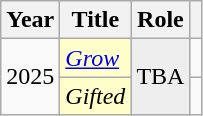<table class="wikitable sortable">
<tr>
<th>Year</th>
<th>Title</th>
<th>Role</th>
<th class="unsortable"></th>
</tr>
<tr>
<td rowspan="2">2025</td>
<td style="background:#FFFFCC;"><a href='#'><em>Grow</em></a> </td>
<td rowspan="2" style="background: var(--background-color-interactive, #EEE); color: var(--color-base, black); vertical-align: middle; white-space: nowrap; text-align: center; " class="table-Un­known">TBA</td>
<td style="text-align:center;"></td>
</tr>
<tr>
<td style="background:#FFFFCC;"><em>Gifted</em> </td>
<td style="text-align:center;"></td>
</tr>
</table>
